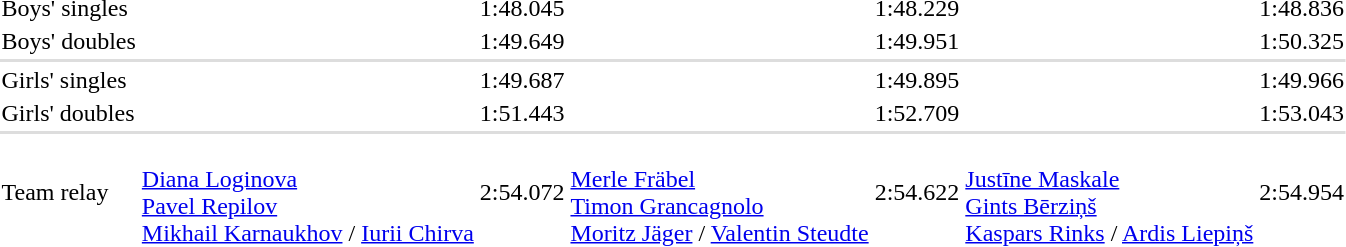<table>
<tr>
<td>Boys' singles<br></td>
<td></td>
<td>1:48.045</td>
<td></td>
<td>1:48.229</td>
<td></td>
<td>1:48.836</td>
</tr>
<tr>
<td>Boys' doubles<br></td>
<td></td>
<td>1:49.649</td>
<td></td>
<td>1:49.951</td>
<td></td>
<td>1:50.325</td>
</tr>
<tr bgcolor=#DDDDDD>
<td colspan=7></td>
</tr>
<tr>
<td>Girls' singles<br></td>
<td></td>
<td>1:49.687</td>
<td></td>
<td>1:49.895</td>
<td></td>
<td>1:49.966</td>
</tr>
<tr>
<td>Girls' doubles<br></td>
<td></td>
<td>1:51.443</td>
<td></td>
<td>1:52.709</td>
<td></td>
<td>1:53.043</td>
</tr>
<tr bgcolor=#DDDDDD>
<td colspan=7></td>
</tr>
<tr>
<td>Team relay<br></td>
<td><br><a href='#'>Diana Loginova</a><br><a href='#'>Pavel Repilov</a><br><a href='#'>Mikhail Karnaukhov</a> / <a href='#'>Iurii Chirva</a></td>
<td>2:54.072</td>
<td><br><a href='#'>Merle Fräbel</a><br><a href='#'>Timon Grancagnolo</a><br><a href='#'>Moritz Jäger</a> / <a href='#'>Valentin Steudte</a></td>
<td>2:54.622</td>
<td><br><a href='#'>Justīne Maskale</a><br><a href='#'>Gints Bērziņš</a><br><a href='#'>Kaspars Rinks</a> / <a href='#'>Ardis Liepiņš</a></td>
<td>2:54.954</td>
</tr>
</table>
